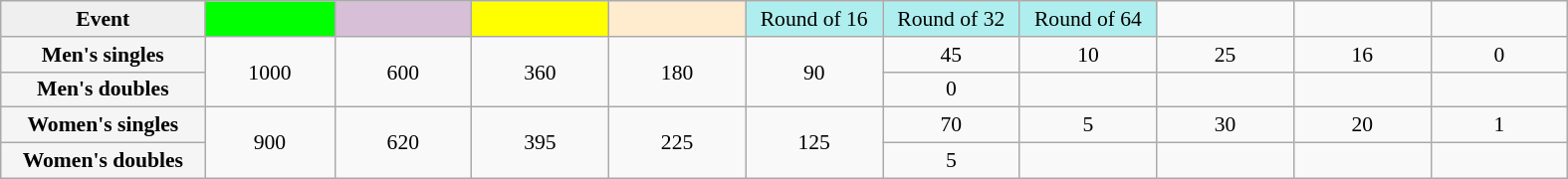<table class=wikitable style=font-size:90%;text-align:center>
<tr>
<td style="width:130px; background:#efefef;"><strong>Event</strong></td>
<td style="width:80px; background:lime;"></td>
<td style="width:85px; background:thistle;"></td>
<td style="width:85px; background:#ff0;"></td>
<td style="width:85px; background:#ffebcd;"></td>
<td style="width:85px; background:#afeeee;">Round of 16</td>
<td style="width:85px; background:#afeeee;">Round of 32</td>
<td style="width:85px; background:#afeeee;">Round of 64</td>
<td width=85></td>
<td width=85></td>
<td width=85></td>
</tr>
<tr>
<th style="background:#f5f5f5;">Men's singles</th>
<td rowspan=2>1000</td>
<td rowspan=2>600</td>
<td rowspan=2>360</td>
<td rowspan=2>180</td>
<td rowspan=2>90</td>
<td>45</td>
<td>10</td>
<td>25</td>
<td>16</td>
<td>0</td>
</tr>
<tr>
<th style="background:#f5f5f5;">Men's doubles</th>
<td>0</td>
<td></td>
<td></td>
<td></td>
<td></td>
</tr>
<tr>
<th style="background:#f5f5f5;">Women's singles</th>
<td rowspan=2>900</td>
<td rowspan=2>620</td>
<td rowspan=2>395</td>
<td rowspan=2>225</td>
<td rowspan=2>125</td>
<td>70</td>
<td>5</td>
<td>30</td>
<td>20</td>
<td>1</td>
</tr>
<tr>
<th style="background:#f5f5f5;">Women's doubles</th>
<td>5</td>
<td></td>
<td></td>
<td></td>
<td></td>
</tr>
</table>
